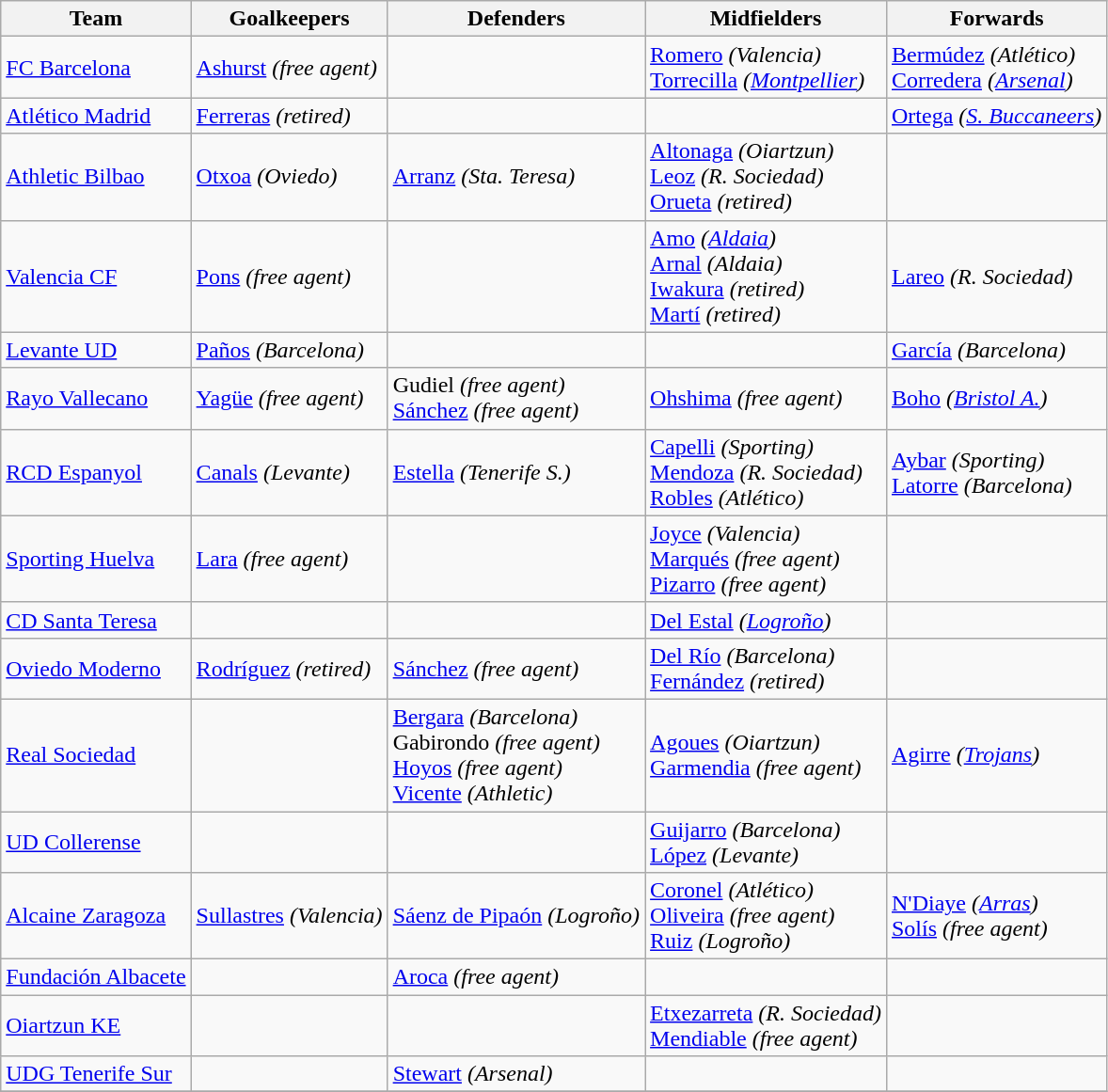<table class="wikitable">
<tr>
<th>Team</th>
<th>Goalkeepers</th>
<th>Defenders</th>
<th>Midfielders</th>
<th>Forwards</th>
</tr>
<tr>
<td><a href='#'>FC Barcelona</a></td>
<td><a href='#'>Ashurst</a> <em>(free agent)</em></td>
<td></td>
<td><a href='#'>Romero</a> <em>(Valencia)</em><br><a href='#'>Torrecilla</a> <em>(<a href='#'>Montpellier</a>)</em></td>
<td><a href='#'>Bermúdez</a> <em>(Atlético)</em><br><a href='#'>Corredera</a> <em>(<a href='#'>Arsenal</a>)</em></td>
</tr>
<tr>
<td><a href='#'>Atlético Madrid</a></td>
<td><a href='#'>Ferreras</a> <em>(retired)</em></td>
<td></td>
<td></td>
<td><a href='#'>Ortega</a> <em>(<a href='#'>S. Buccaneers</a>)</em></td>
</tr>
<tr>
<td><a href='#'>Athletic Bilbao</a></td>
<td><a href='#'>Otxoa</a> <em>(Oviedo)</em></td>
<td><a href='#'>Arranz</a> <em>(Sta. Teresa)</em></td>
<td><a href='#'>Altonaga</a> <em>(Oiartzun)</em><br><a href='#'>Leoz</a> <em>(R. Sociedad)</em><br><a href='#'>Orueta</a> <em>(retired)</em></td>
<td></td>
</tr>
<tr>
<td><a href='#'>Valencia CF</a></td>
<td><a href='#'>Pons</a> <em>(free agent)</em></td>
<td></td>
<td><a href='#'>Amo</a> <em>(<a href='#'>Aldaia</a>)</em><br><a href='#'>Arnal</a> <em>(Aldaia)</em><br> <a href='#'>Iwakura</a> <em>(retired)</em><br><a href='#'>Martí</a> <em>(retired)</em></td>
<td><a href='#'>Lareo</a> <em>(R. Sociedad)</em></td>
</tr>
<tr>
<td><a href='#'>Levante UD</a></td>
<td><a href='#'>Paños</a> <em>(Barcelona)</em></td>
<td></td>
<td></td>
<td><a href='#'>García</a> <em>(Barcelona)</em></td>
</tr>
<tr>
<td><a href='#'>Rayo Vallecano</a></td>
<td><a href='#'>Yagüe</a> <em>(free agent)</em></td>
<td>Gudiel <em>(free agent)</em><br><a href='#'>Sánchez</a> <em>(free agent)</em></td>
<td> <a href='#'>Ohshima</a> <em>(free agent)</em></td>
<td> <a href='#'>Boho</a> <em>(<a href='#'>Bristol A.</a>)</em></td>
</tr>
<tr>
<td><a href='#'>RCD Espanyol</a></td>
<td><a href='#'>Canals</a> <em>(Levante)</em></td>
<td><a href='#'>Estella</a> <em>(Tenerife S.)</em></td>
<td> <a href='#'>Capelli</a> <em>(Sporting)</em><br><a href='#'>Mendoza</a> <em>(R. Sociedad)</em><br> <a href='#'>Robles</a> <em>(Atlético)</em></td>
<td><a href='#'>Aybar</a> <em>(Sporting)</em><br><a href='#'>Latorre</a> <em>(Barcelona)</em></td>
</tr>
<tr>
<td><a href='#'>Sporting Huelva</a></td>
<td><a href='#'>Lara</a> <em>(free agent)</em></td>
<td></td>
<td> <a href='#'>Joyce</a> <em>(Valencia)</em><br><a href='#'>Marqués</a> <em>(free agent)</em><br><a href='#'>Pizarro</a> <em>(free agent)</em></td>
<td></td>
</tr>
<tr>
<td><a href='#'>CD Santa Teresa</a></td>
<td></td>
<td></td>
<td><a href='#'>Del Estal</a> <em>(<a href='#'>Logroño</a>)</em></td>
<td></td>
</tr>
<tr>
<td><a href='#'>Oviedo Moderno</a></td>
<td><a href='#'>Rodríguez</a> <em>(retired)</em></td>
<td><a href='#'>Sánchez</a> <em>(free agent)</em></td>
<td><a href='#'>Del Río</a> <em>(Barcelona)</em><br><a href='#'>Fernández</a> <em>(retired)</em></td>
<td></td>
</tr>
<tr>
<td><a href='#'>Real Sociedad</a></td>
<td></td>
<td><a href='#'>Bergara</a> <em>(Barcelona)</em><br>Gabirondo <em>(free agent)</em><br><a href='#'>Hoyos</a> <em>(free agent)</em><br><a href='#'>Vicente</a> <em>(Athletic)</em></td>
<td><a href='#'>Agoues</a> <em>(Oiartzun)</em><br><a href='#'>Garmendia</a> <em>(free agent)</em></td>
<td><a href='#'>Agirre</a> <em>(<a href='#'>Trojans</a>)</em></td>
</tr>
<tr>
<td><a href='#'>UD Collerense</a></td>
<td></td>
<td></td>
<td><a href='#'>Guijarro</a> <em>(Barcelona)</em><br><a href='#'>López</a> <em>(Levante)</em></td>
<td></td>
</tr>
<tr>
<td><a href='#'>Alcaine Zaragoza</a></td>
<td><a href='#'>Sullastres</a> <em>(Valencia)</em></td>
<td><a href='#'>Sáenz de Pipaón</a> <em>(Logroño)</em></td>
<td> <a href='#'>Coronel</a> <em>(Atlético)</em><br> <a href='#'>Oliveira</a> <em>(free agent)</em><br><a href='#'>Ruiz</a> <em>(Logroño)</em></td>
<td> <a href='#'>N'Diaye</a> <em>(<a href='#'>Arras</a>)</em><br> <a href='#'>Solís</a> <em>(free agent)</em></td>
</tr>
<tr>
<td><a href='#'>Fundación Albacete</a></td>
<td></td>
<td><a href='#'>Aroca</a> <em>(free agent)</em></td>
<td></td>
<td></td>
</tr>
<tr>
<td><a href='#'>Oiartzun KE</a></td>
<td></td>
<td></td>
<td><a href='#'>Etxezarreta</a> <em>(R. Sociedad)</em><br><a href='#'>Mendiable</a> <em>(free agent)</em></td>
<td></td>
</tr>
<tr>
<td><a href='#'>UDG Tenerife Sur</a></td>
<td></td>
<td><a href='#'>Stewart</a> <em>(Arsenal)</em></td>
<td></td>
<td></td>
</tr>
<tr>
</tr>
</table>
